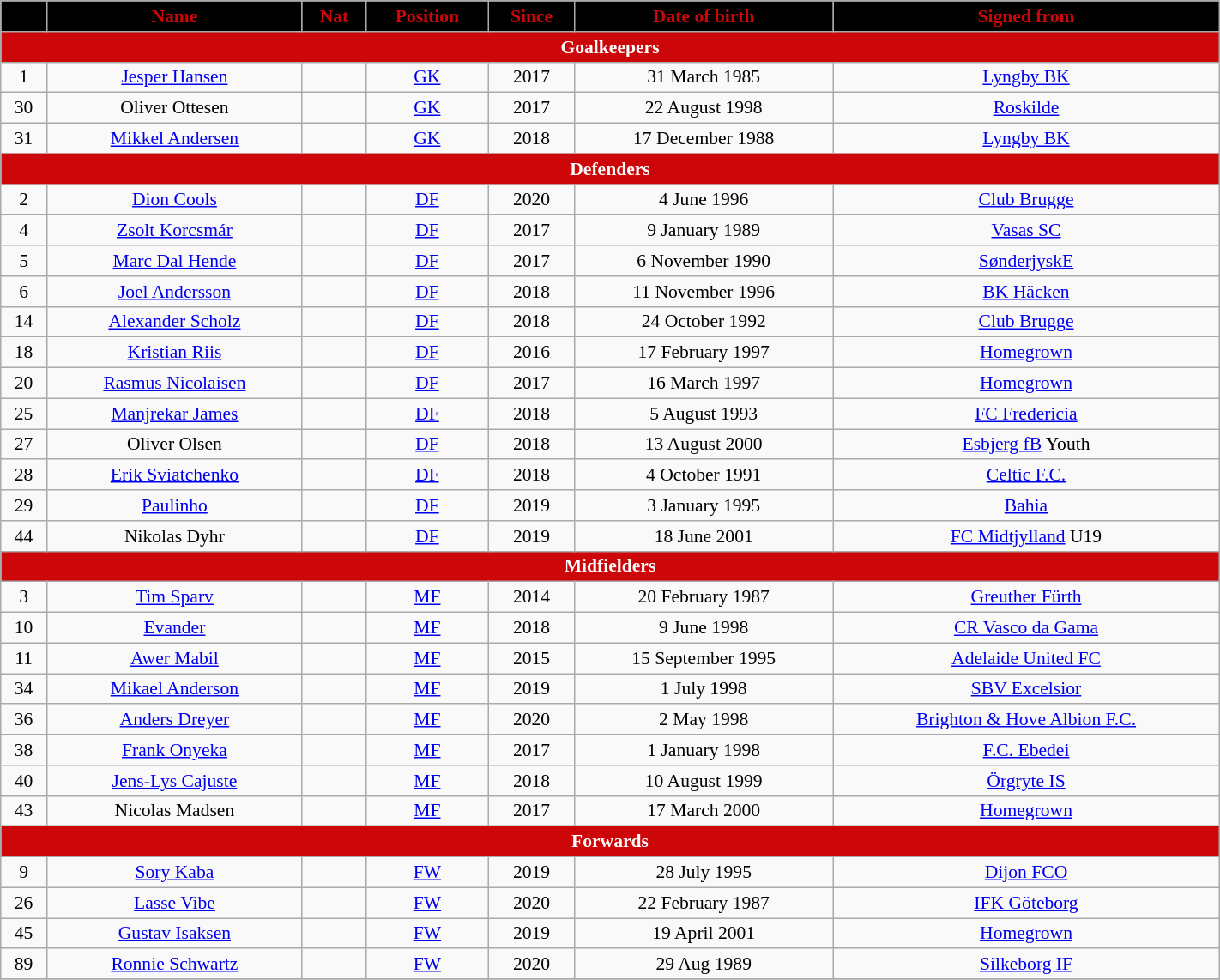<table class="wikitable" style="text-align:center; font-size:90%; width:75%;">
<tr>
<th style="background:#000000; color:#cc0609; text-align:center;"></th>
<th style="background:#000000; color:#cc0609; text-align:center;">Name</th>
<th style="background:#000000; color:#cc0609; text-align:center;">Nat</th>
<th style="background:#000000; color:#cc0609; text-align:center;">Position</th>
<th style="background:#000000; color:#cc0609; text-align:center;">Since</th>
<th style="background:#000000; color:#cc0609; text-align:center;">Date of birth</th>
<th style="background:#000000; color:#cc0609; text-align:center;">Signed from</th>
</tr>
<tr>
<th colspan="7" style="background:#cc0609; color:white; text-align:center;">Goalkeepers</th>
</tr>
<tr>
<td>1</td>
<td><a href='#'>Jesper Hansen</a></td>
<td></td>
<td><a href='#'>GK</a></td>
<td>2017</td>
<td>31 March 1985</td>
<td> <a href='#'>Lyngby BK</a></td>
</tr>
<tr>
<td>30</td>
<td>Oliver Ottesen</td>
<td></td>
<td><a href='#'>GK</a></td>
<td>2017</td>
<td>22 August 1998</td>
<td> <a href='#'>Roskilde</a></td>
</tr>
<tr>
<td>31</td>
<td><a href='#'>Mikkel Andersen</a></td>
<td></td>
<td><a href='#'>GK</a></td>
<td>2018</td>
<td>17 December 1988</td>
<td> <a href='#'>Lyngby BK</a></td>
</tr>
<tr>
<th colspan="7" style="background:#cc0609; color:white; text-align:center;">Defenders</th>
</tr>
<tr>
<td>2</td>
<td><a href='#'>Dion Cools</a></td>
<td> </td>
<td><a href='#'>DF</a></td>
<td>2020</td>
<td>4 June 1996</td>
<td> <a href='#'>Club Brugge</a></td>
</tr>
<tr>
<td>4</td>
<td><a href='#'>Zsolt Korcsmár</a></td>
<td></td>
<td><a href='#'>DF</a></td>
<td>2017</td>
<td>9 January 1989</td>
<td> <a href='#'>Vasas SC</a></td>
</tr>
<tr>
<td>5</td>
<td><a href='#'>Marc Dal Hende</a></td>
<td></td>
<td><a href='#'>DF</a></td>
<td>2017</td>
<td>6 November 1990</td>
<td> <a href='#'>SønderjyskE</a></td>
</tr>
<tr>
<td>6</td>
<td><a href='#'>Joel Andersson</a></td>
<td></td>
<td><a href='#'>DF</a></td>
<td>2018</td>
<td>11 November 1996</td>
<td> <a href='#'>BK Häcken</a></td>
</tr>
<tr>
<td>14</td>
<td><a href='#'>Alexander Scholz</a></td>
<td> </td>
<td><a href='#'>DF</a></td>
<td>2018</td>
<td>24 October 1992</td>
<td> <a href='#'>Club Brugge</a></td>
</tr>
<tr>
<td>18</td>
<td><a href='#'>Kristian Riis</a></td>
<td></td>
<td><a href='#'>DF</a></td>
<td>2016</td>
<td>17 February 1997</td>
<td><a href='#'>Homegrown</a></td>
</tr>
<tr>
<td>20</td>
<td><a href='#'>Rasmus Nicolaisen</a></td>
<td></td>
<td><a href='#'>DF</a></td>
<td>2017</td>
<td>16 March 1997</td>
<td><a href='#'>Homegrown</a></td>
</tr>
<tr>
<td>25</td>
<td><a href='#'>Manjrekar James</a></td>
<td> </td>
<td><a href='#'>DF</a></td>
<td>2018</td>
<td>5 August 1993</td>
<td> <a href='#'>FC Fredericia</a></td>
</tr>
<tr>
<td>27</td>
<td>Oliver Olsen</td>
<td></td>
<td><a href='#'>DF</a></td>
<td>2018</td>
<td>13 August 2000</td>
<td> <a href='#'>Esbjerg fB</a> Youth</td>
</tr>
<tr>
<td>28</td>
<td><a href='#'>Erik Sviatchenko</a></td>
<td></td>
<td><a href='#'>DF</a></td>
<td>2018</td>
<td>4 October 1991</td>
<td> <a href='#'>Celtic F.C.</a></td>
</tr>
<tr>
<td>29</td>
<td><a href='#'>Paulinho</a></td>
<td></td>
<td><a href='#'>DF</a></td>
<td>2019</td>
<td>3 January 1995</td>
<td> <a href='#'>Bahia</a></td>
</tr>
<tr>
<td>44</td>
<td>Nikolas Dyhr</td>
<td></td>
<td><a href='#'>DF</a></td>
<td>2019</td>
<td>18 June 2001</td>
<td> <a href='#'>FC Midtjylland</a> U19</td>
</tr>
<tr>
<th colspan="7" style="background:#cc0609; color:white; text-align:center;">Midfielders</th>
</tr>
<tr>
<td>3</td>
<td><a href='#'>Tim Sparv</a></td>
<td></td>
<td><a href='#'>MF</a></td>
<td>2014</td>
<td>20 February 1987</td>
<td> <a href='#'>Greuther Fürth</a></td>
</tr>
<tr>
<td>10</td>
<td><a href='#'>Evander</a></td>
<td></td>
<td><a href='#'>MF</a></td>
<td>2018</td>
<td>9 June 1998</td>
<td> <a href='#'>CR Vasco da Gama</a></td>
</tr>
<tr>
<td>11</td>
<td><a href='#'>Awer Mabil</a></td>
<td></td>
<td><a href='#'>MF</a></td>
<td>2015</td>
<td>15 September 1995</td>
<td> <a href='#'>Adelaide United FC</a></td>
</tr>
<tr>
<td>34</td>
<td><a href='#'>Mikael Anderson</a></td>
<td></td>
<td><a href='#'>MF</a></td>
<td>2019</td>
<td>1 July 1998</td>
<td> <a href='#'>SBV Excelsior</a></td>
</tr>
<tr>
<td>36</td>
<td><a href='#'>Anders Dreyer</a></td>
<td></td>
<td><a href='#'>MF</a></td>
<td>2020</td>
<td>2 May 1998</td>
<td> <a href='#'>Brighton & Hove Albion F.C.</a></td>
</tr>
<tr>
<td>38</td>
<td><a href='#'>Frank Onyeka</a></td>
<td></td>
<td><a href='#'>MF</a></td>
<td>2017</td>
<td>1 January 1998</td>
<td> <a href='#'>F.C. Ebedei</a></td>
</tr>
<tr>
<td>40</td>
<td><a href='#'>Jens-Lys Cajuste</a></td>
<td></td>
<td><a href='#'>MF</a></td>
<td>2018</td>
<td>10 August 1999</td>
<td> <a href='#'>Örgryte IS</a></td>
</tr>
<tr>
<td>43</td>
<td>Nicolas Madsen</td>
<td></td>
<td><a href='#'>MF</a></td>
<td>2017</td>
<td>17 March 2000</td>
<td><a href='#'>Homegrown</a></td>
</tr>
<tr>
<th colspan="7" style="background:#cc0609; color:white; text-align:center;">Forwards</th>
</tr>
<tr>
<td>9</td>
<td><a href='#'>Sory Kaba</a></td>
<td></td>
<td><a href='#'>FW</a></td>
<td>2019</td>
<td>28 July 1995</td>
<td> <a href='#'>Dijon FCO</a></td>
</tr>
<tr>
<td>26</td>
<td><a href='#'>Lasse Vibe</a></td>
<td></td>
<td><a href='#'>FW</a></td>
<td>2020</td>
<td>22 February 1987</td>
<td> <a href='#'>IFK Göteborg</a></td>
</tr>
<tr>
<td>45</td>
<td><a href='#'>Gustav Isaksen</a></td>
<td></td>
<td><a href='#'>FW</a></td>
<td>2019</td>
<td>19 April 2001</td>
<td><a href='#'>Homegrown</a></td>
</tr>
<tr>
<td>89</td>
<td><a href='#'>Ronnie Schwartz</a></td>
<td></td>
<td><a href='#'>FW</a></td>
<td>2020</td>
<td>29 Aug 1989</td>
<td> <a href='#'>Silkeborg IF</a></td>
</tr>
<tr>
</tr>
</table>
